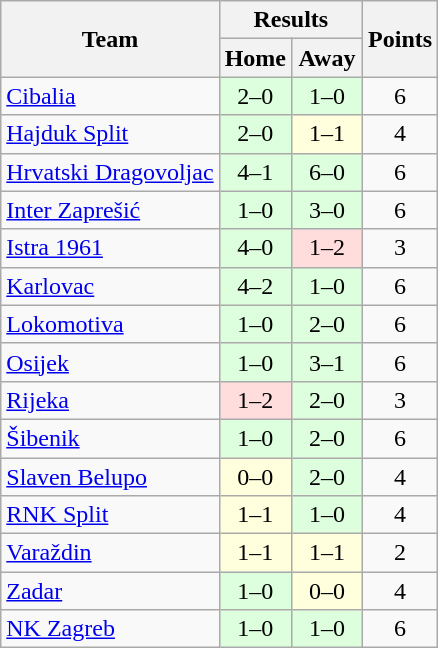<table class="wikitable" style="text-align:center">
<tr>
<th rowspan=2>Team</th>
<th colspan=2>Results</th>
<th rowspan=2>Points</th>
</tr>
<tr>
<th width=40>Home</th>
<th width=40>Away</th>
</tr>
<tr>
<td align=left><a href='#'>Cibalia</a></td>
<td bgcolor="#ddffdd">2–0</td>
<td bgcolor="#ddffdd">1–0</td>
<td>6</td>
</tr>
<tr>
<td align=left><a href='#'>Hajduk Split</a></td>
<td bgcolor="#ddffdd">2–0</td>
<td bgcolor=#ffffdd>1–1</td>
<td>4</td>
</tr>
<tr>
<td align=left><a href='#'>Hrvatski Dragovoljac</a></td>
<td bgcolor="#ddffdd">4–1</td>
<td bgcolor="#ddffdd">6–0</td>
<td>6</td>
</tr>
<tr>
<td align=left><a href='#'>Inter Zaprešić</a></td>
<td bgcolor="#ddffdd">1–0</td>
<td bgcolor="#ddffdd">3–0</td>
<td>6</td>
</tr>
<tr>
<td align=left><a href='#'>Istra 1961</a></td>
<td bgcolor="#ddffdd">4–0</td>
<td bgcolor=#ffdddd>1–2</td>
<td>3</td>
</tr>
<tr>
<td align=left><a href='#'>Karlovac</a></td>
<td bgcolor="#ddffdd">4–2</td>
<td bgcolor="#ddffdd">1–0</td>
<td>6</td>
</tr>
<tr>
<td align=left><a href='#'>Lokomotiva</a></td>
<td bgcolor="#ddffdd">1–0</td>
<td bgcolor="#ddffdd">2–0</td>
<td>6</td>
</tr>
<tr>
<td align=left><a href='#'>Osijek</a></td>
<td bgcolor="#ddffdd">1–0</td>
<td bgcolor="#ddffdd">3–1</td>
<td>6</td>
</tr>
<tr>
<td align=left><a href='#'>Rijeka</a></td>
<td bgcolor=#ffdddd>1–2</td>
<td bgcolor="#ddffdd">2–0</td>
<td>3</td>
</tr>
<tr>
<td align=left><a href='#'>Šibenik</a></td>
<td bgcolor="#ddffdd">1–0</td>
<td bgcolor="#ddffdd">2–0</td>
<td>6</td>
</tr>
<tr>
<td align=left><a href='#'>Slaven Belupo</a></td>
<td bgcolor=#ffffdd>0–0</td>
<td bgcolor="#ddffdd">2–0</td>
<td>4</td>
</tr>
<tr>
<td align=left><a href='#'>RNK Split</a></td>
<td bgcolor=#ffffdd>1–1</td>
<td bgcolor="#ddffdd">1–0</td>
<td>4</td>
</tr>
<tr>
<td align=left><a href='#'>Varaždin</a></td>
<td bgcolor=#ffffdd>1–1</td>
<td bgcolor=#ffffdd>1–1</td>
<td>2</td>
</tr>
<tr>
<td align=left><a href='#'>Zadar</a></td>
<td bgcolor="#ddffdd">1–0</td>
<td bgcolor=#ffffdd>0–0</td>
<td>4</td>
</tr>
<tr>
<td align=left><a href='#'>NK Zagreb</a></td>
<td bgcolor="#ddffdd">1–0</td>
<td bgcolor="#ddffdd">1–0</td>
<td>6</td>
</tr>
</table>
